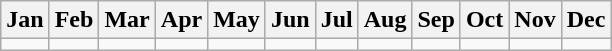<table class="wikitable">
<tr>
<th>Jan</th>
<th>Feb</th>
<th>Mar</th>
<th>Apr</th>
<th>May</th>
<th>Jun</th>
<th>Jul</th>
<th>Aug</th>
<th>Sep</th>
<th>Oct</th>
<th>Nov</th>
<th>Dec</th>
</tr>
<tr>
<td></td>
<td></td>
<td></td>
<td></td>
<td></td>
<td></td>
<td></td>
<td></td>
<td></td>
<td></td>
<td></td>
<td></td>
</tr>
</table>
